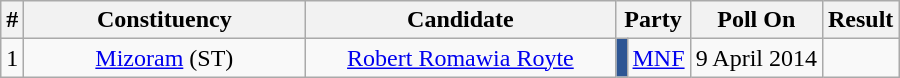<table class="wikitable sortable" style="text-align:center;">
<tr>
<th>#</th>
<th style="width:180px;">Constituency</th>
<th style="width:200px;">Candidate</th>
<th colspan="2">Party</th>
<th>Poll On</th>
<th>Result</th>
</tr>
<tr>
<td style="text-align:center;">1</td>
<td><a href='#'>Mizoram</a> (ST)</td>
<td><a href='#'>Robert Romawia Royte</a></td>
<td bgcolor=#2E5694></td>
<td><a href='#'>MNF</a></td>
<td>9 April 2014</td>
<td></td>
</tr>
</table>
